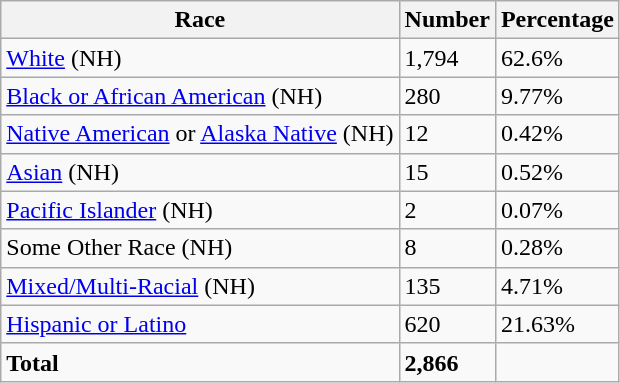<table class="wikitable">
<tr>
<th>Race</th>
<th>Number</th>
<th>Percentage</th>
</tr>
<tr>
<td><a href='#'>White</a> (NH)</td>
<td>1,794</td>
<td>62.6%</td>
</tr>
<tr>
<td><a href='#'>Black or African American</a> (NH)</td>
<td>280</td>
<td>9.77%</td>
</tr>
<tr>
<td><a href='#'>Native American</a> or <a href='#'>Alaska Native</a> (NH)</td>
<td>12</td>
<td>0.42%</td>
</tr>
<tr>
<td><a href='#'>Asian</a> (NH)</td>
<td>15</td>
<td>0.52%</td>
</tr>
<tr>
<td><a href='#'>Pacific Islander</a> (NH)</td>
<td>2</td>
<td>0.07%</td>
</tr>
<tr>
<td>Some Other Race (NH)</td>
<td>8</td>
<td>0.28%</td>
</tr>
<tr>
<td><a href='#'>Mixed/Multi-Racial</a> (NH)</td>
<td>135</td>
<td>4.71%</td>
</tr>
<tr>
<td><a href='#'>Hispanic or Latino</a></td>
<td>620</td>
<td>21.63%</td>
</tr>
<tr>
<td><strong>Total</strong></td>
<td><strong>2,866</strong></td>
<td></td>
</tr>
</table>
